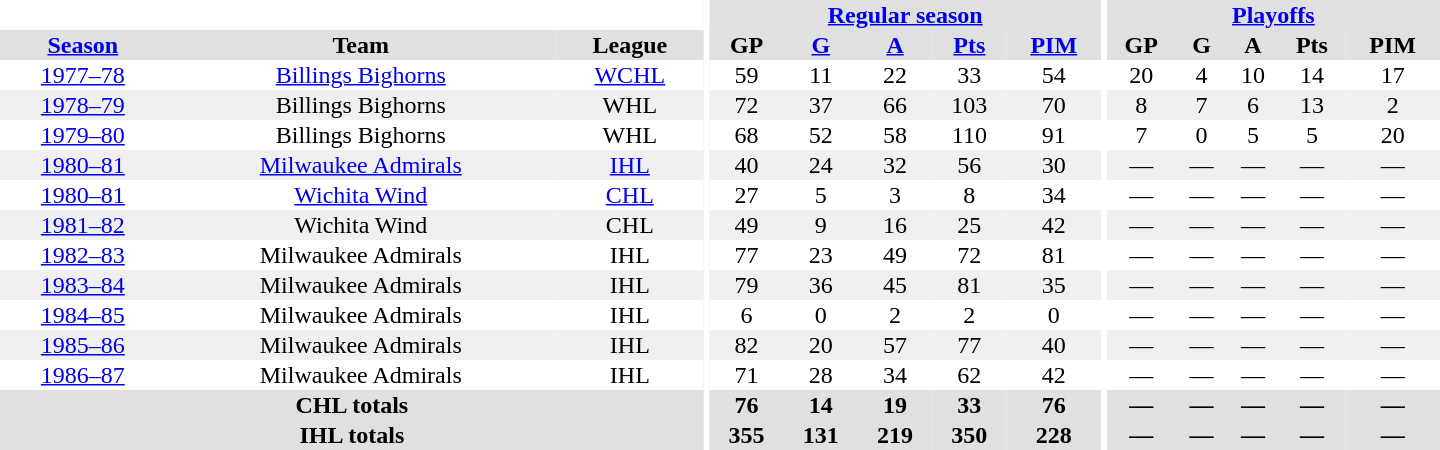<table border="0" cellpadding="1" cellspacing="0" style="text-align:center; width:60em">
<tr bgcolor="#e0e0e0">
<th colspan="3" bgcolor="#ffffff"></th>
<th rowspan="99" bgcolor="#ffffff"></th>
<th colspan="5"><a href='#'>Regular season</a></th>
<th rowspan="99" bgcolor="#ffffff"></th>
<th colspan="5"><a href='#'>Playoffs</a></th>
</tr>
<tr bgcolor="#e0e0e0">
<th><a href='#'>Season</a></th>
<th>Team</th>
<th>League</th>
<th>GP</th>
<th><a href='#'>G</a></th>
<th><a href='#'>A</a></th>
<th><a href='#'>Pts</a></th>
<th><a href='#'>PIM</a></th>
<th>GP</th>
<th>G</th>
<th>A</th>
<th>Pts</th>
<th>PIM</th>
</tr>
<tr>
<td><a href='#'>1977–78</a></td>
<td><a href='#'>Billings Bighorns</a></td>
<td><a href='#'>WCHL</a></td>
<td>59</td>
<td>11</td>
<td>22</td>
<td>33</td>
<td>54</td>
<td>20</td>
<td>4</td>
<td>10</td>
<td>14</td>
<td>17</td>
</tr>
<tr bgcolor="#f0f0f0">
<td><a href='#'>1978–79</a></td>
<td>Billings Bighorns</td>
<td>WHL</td>
<td>72</td>
<td>37</td>
<td>66</td>
<td>103</td>
<td>70</td>
<td>8</td>
<td>7</td>
<td>6</td>
<td>13</td>
<td>2</td>
</tr>
<tr>
<td><a href='#'>1979–80</a></td>
<td>Billings Bighorns</td>
<td>WHL</td>
<td>68</td>
<td>52</td>
<td>58</td>
<td>110</td>
<td>91</td>
<td>7</td>
<td>0</td>
<td>5</td>
<td>5</td>
<td>20</td>
</tr>
<tr bgcolor="#f0f0f0">
<td><a href='#'>1980–81</a></td>
<td><a href='#'>Milwaukee Admirals</a></td>
<td><a href='#'>IHL</a></td>
<td>40</td>
<td>24</td>
<td>32</td>
<td>56</td>
<td>30</td>
<td>—</td>
<td>—</td>
<td>—</td>
<td>—</td>
<td>—</td>
</tr>
<tr>
<td><a href='#'>1980–81</a></td>
<td><a href='#'>Wichita Wind</a></td>
<td><a href='#'>CHL</a></td>
<td>27</td>
<td>5</td>
<td>3</td>
<td>8</td>
<td>34</td>
<td>—</td>
<td>—</td>
<td>—</td>
<td>—</td>
<td>—</td>
</tr>
<tr bgcolor="#f0f0f0">
<td><a href='#'>1981–82</a></td>
<td>Wichita Wind</td>
<td>CHL</td>
<td>49</td>
<td>9</td>
<td>16</td>
<td>25</td>
<td>42</td>
<td>—</td>
<td>—</td>
<td>—</td>
<td>—</td>
<td>—</td>
</tr>
<tr>
<td><a href='#'>1982–83</a></td>
<td>Milwaukee Admirals</td>
<td>IHL</td>
<td>77</td>
<td>23</td>
<td>49</td>
<td>72</td>
<td>81</td>
<td>—</td>
<td>—</td>
<td>—</td>
<td>—</td>
<td>—</td>
</tr>
<tr bgcolor="#f0f0f0">
<td><a href='#'>1983–84</a></td>
<td>Milwaukee Admirals</td>
<td>IHL</td>
<td>79</td>
<td>36</td>
<td>45</td>
<td>81</td>
<td>35</td>
<td>—</td>
<td>—</td>
<td>—</td>
<td>—</td>
<td>—</td>
</tr>
<tr>
<td><a href='#'>1984–85</a></td>
<td>Milwaukee Admirals</td>
<td>IHL</td>
<td>6</td>
<td>0</td>
<td>2</td>
<td>2</td>
<td>0</td>
<td>—</td>
<td>—</td>
<td>—</td>
<td>—</td>
<td>—</td>
</tr>
<tr bgcolor="#f0f0f0">
<td><a href='#'>1985–86</a></td>
<td>Milwaukee Admirals</td>
<td>IHL</td>
<td>82</td>
<td>20</td>
<td>57</td>
<td>77</td>
<td>40</td>
<td>—</td>
<td>—</td>
<td>—</td>
<td>—</td>
<td>—</td>
</tr>
<tr>
<td><a href='#'>1986–87</a></td>
<td>Milwaukee Admirals</td>
<td>IHL</td>
<td>71</td>
<td>28</td>
<td>34</td>
<td>62</td>
<td>42</td>
<td>—</td>
<td>—</td>
<td>—</td>
<td>—</td>
<td>—</td>
</tr>
<tr>
</tr>
<tr ALIGN="center" bgcolor="#e0e0e0">
<th colspan="3">CHL totals</th>
<th ALIGN="center">76</th>
<th ALIGN="center">14</th>
<th ALIGN="center">19</th>
<th ALIGN="center">33</th>
<th ALIGN="center">76</th>
<th ALIGN="center">—</th>
<th ALIGN="center">—</th>
<th ALIGN="center">—</th>
<th ALIGN="center">—</th>
<th ALIGN="center">—</th>
</tr>
<tr>
</tr>
<tr ALIGN="center" bgcolor="#e0e0e0">
<th colspan="3">IHL totals</th>
<th ALIGN="center">355</th>
<th ALIGN="center">131</th>
<th ALIGN="center">219</th>
<th ALIGN="center">350</th>
<th ALIGN="center">228</th>
<th ALIGN="center">—</th>
<th ALIGN="center">—</th>
<th ALIGN="center">—</th>
<th ALIGN="center">—</th>
<th ALIGN="center">—</th>
</tr>
</table>
